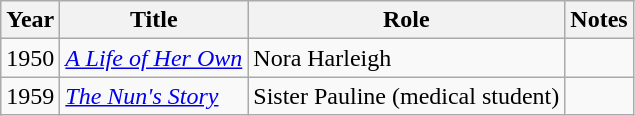<table class="wikitable">
<tr>
<th>Year</th>
<th>Title</th>
<th>Role</th>
<th>Notes</th>
</tr>
<tr>
<td>1950</td>
<td><em><a href='#'>A Life of Her Own</a></em></td>
<td>Nora Harleigh</td>
<td></td>
</tr>
<tr>
<td>1959</td>
<td><em><a href='#'>The Nun's Story</a></em></td>
<td>Sister Pauline (medical student)</td>
<td></td>
</tr>
</table>
